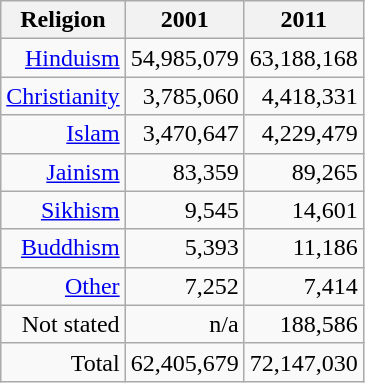<table class="wikitable sortable"  style="text-align: right;">
<tr>
<th>Religion</th>
<th>2001</th>
<th>2011</th>
</tr>
<tr>
<td><a href='#'>Hinduism</a></td>
<td>54,985,079</td>
<td>63,188,168</td>
</tr>
<tr>
<td><a href='#'>Christianity</a></td>
<td>3,785,060</td>
<td>4,418,331</td>
</tr>
<tr>
<td><a href='#'>Islam</a></td>
<td>3,470,647</td>
<td>4,229,479</td>
</tr>
<tr>
<td><a href='#'>Jainism</a></td>
<td>83,359</td>
<td>89,265</td>
</tr>
<tr>
<td><a href='#'>Sikhism</a></td>
<td>9,545</td>
<td>14,601</td>
</tr>
<tr>
<td><a href='#'>Buddhism</a></td>
<td>5,393</td>
<td>11,186</td>
</tr>
<tr>
<td><a href='#'>Other</a></td>
<td>7,252</td>
<td>7,414</td>
</tr>
<tr>
<td>Not stated</td>
<td>n/a</td>
<td>188,586</td>
</tr>
<tr>
<td>Total</td>
<td>62,405,679</td>
<td>72,147,030</td>
</tr>
</table>
